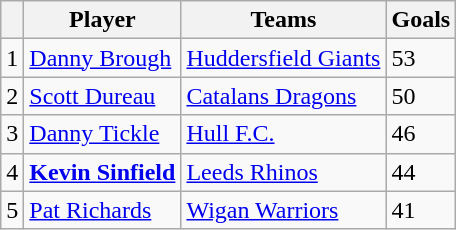<table class="wikitable">
<tr>
<th></th>
<th>Player</th>
<th>Teams</th>
<th>Goals</th>
</tr>
<tr>
<td>1</td>
<td><a href='#'>Danny Brough</a></td>
<td><a href='#'>Huddersfield Giants</a></td>
<td>53</td>
</tr>
<tr>
<td>2</td>
<td><a href='#'>Scott Dureau</a></td>
<td><a href='#'>Catalans Dragons</a></td>
<td>50</td>
</tr>
<tr>
<td>3</td>
<td><a href='#'>Danny Tickle</a></td>
<td><a href='#'>Hull F.C.</a></td>
<td>46</td>
</tr>
<tr>
<td>4</td>
<td><strong><a href='#'>Kevin Sinfield</a></strong></td>
<td><a href='#'>Leeds Rhinos</a></td>
<td>44</td>
</tr>
<tr>
<td>5</td>
<td><a href='#'>Pat Richards</a></td>
<td><a href='#'>Wigan Warriors</a></td>
<td>41</td>
</tr>
</table>
